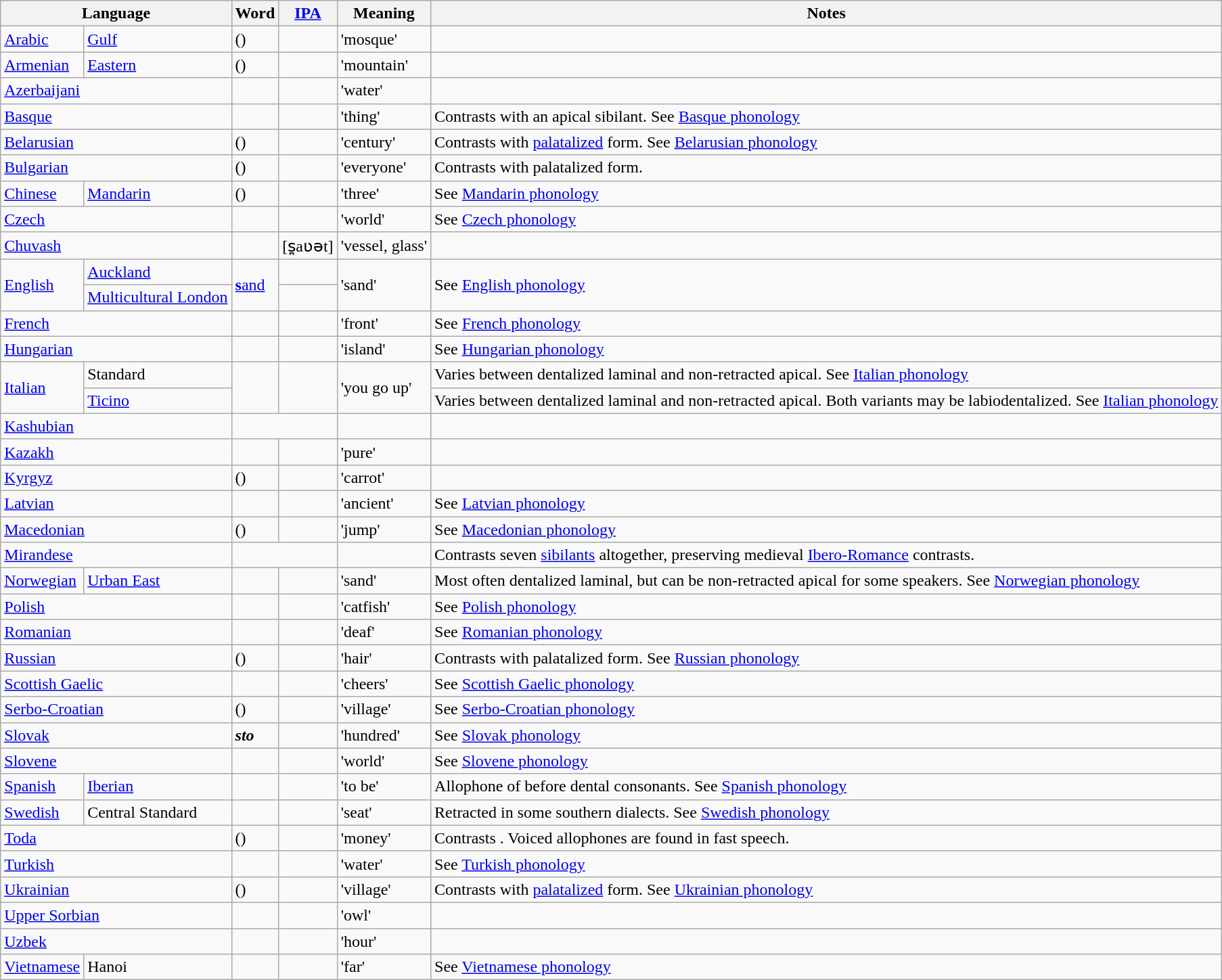<table class="wikitable">
<tr>
<th colspan="2">Language</th>
<th>Word</th>
<th><a href='#'>IPA</a></th>
<th>Meaning</th>
<th>Notes</th>
</tr>
<tr>
<td><a href='#'>Arabic</a></td>
<td><a href='#'>Gulf</a></td>
<td> ()</td>
<td></td>
<td>'mosque'</td>
<td></td>
</tr>
<tr>
<td><a href='#'>Armenian</a></td>
<td><a href='#'>Eastern</a></td>
<td> ()</td>
<td></td>
<td>'mountain'</td>
<td></td>
</tr>
<tr>
<td colspan=2><a href='#'>Azerbaijani</a></td>
<td></td>
<td></td>
<td>'water'</td>
<td></td>
</tr>
<tr>
<td colspan=2><a href='#'>Basque</a></td>
<td></td>
<td></td>
<td>'thing'</td>
<td>Contrasts with an apical sibilant. See <a href='#'>Basque phonology</a></td>
</tr>
<tr>
<td colspan=2><a href='#'>Belarusian</a></td>
<td> ()</td>
<td></td>
<td>'century'</td>
<td>Contrasts with <a href='#'>palatalized</a> form. See <a href='#'>Belarusian phonology</a></td>
</tr>
<tr>
<td colspan=2><a href='#'>Bulgarian</a></td>
<td> ()</td>
<td></td>
<td>'everyone'</td>
<td>Contrasts with palatalized form.</td>
</tr>
<tr>
<td><a href='#'>Chinese</a></td>
<td><a href='#'>Mandarin</a></td>
<td> ()</td>
<td></td>
<td>'three'</td>
<td>See <a href='#'>Mandarin phonology</a></td>
</tr>
<tr>
<td colspan=2><a href='#'>Czech</a></td>
<td></td>
<td></td>
<td>'world'</td>
<td>See <a href='#'>Czech phonology</a></td>
</tr>
<tr>
<td colspan="2"><a href='#'>Chuvash</a></td>
<td></td>
<td>[s̪aʋət]</td>
<td>'vessel, glass'</td>
<td></td>
</tr>
<tr>
<td rowspan=2><a href='#'>English</a></td>
<td><a href='#'>Auckland</a></td>
<td rowspan=2><a href='#'><strong>s</strong>and</a></td>
<td></td>
<td rowspan=2>'sand'</td>
<td rowspan=2>See <a href='#'>English phonology</a></td>
</tr>
<tr>
<td><a href='#'>Multicultural London</a></td>
<td></td>
</tr>
<tr>
<td colspan=2><a href='#'>French</a></td>
<td></td>
<td></td>
<td>'front'</td>
<td>See <a href='#'>French phonology</a></td>
</tr>
<tr>
<td colspan=2><a href='#'>Hungarian</a></td>
<td></td>
<td></td>
<td>'island'</td>
<td>See <a href='#'>Hungarian phonology</a></td>
</tr>
<tr>
<td rowspan=2><a href='#'>Italian</a></td>
<td>Standard</td>
<td rowspan=2></td>
<td rowspan=2></td>
<td rowspan=2>'you go up'</td>
<td>Varies between dentalized laminal and non-retracted apical. See <a href='#'>Italian phonology</a></td>
</tr>
<tr>
<td><a href='#'>Ticino</a></td>
<td>Varies between dentalized laminal and non-retracted apical. Both variants may be labiodentalized. See <a href='#'>Italian phonology</a></td>
</tr>
<tr>
<td colspan=2><a href='#'>Kashubian</a></td>
<td colspan=2></td>
<td></td>
<td></td>
</tr>
<tr>
<td colspan=2><a href='#'>Kazakh</a></td>
<td></td>
<td></td>
<td>'pure'</td>
<td></td>
</tr>
<tr>
<td colspan=2><a href='#'>Kyrgyz</a></td>
<td> ()</td>
<td></td>
<td>'carrot'</td>
<td></td>
</tr>
<tr>
<td colspan=2><a href='#'>Latvian</a></td>
<td></td>
<td></td>
<td>'ancient'</td>
<td>See <a href='#'>Latvian phonology</a></td>
</tr>
<tr>
<td colspan=2><a href='#'>Macedonian</a></td>
<td> ()</td>
<td></td>
<td>'jump'</td>
<td>See <a href='#'>Macedonian phonology</a></td>
</tr>
<tr>
<td colspan=2><a href='#'>Mirandese</a></td>
<td colspan="2"></td>
<td></td>
<td>Contrasts seven <a href='#'>sibilants</a> altogether, preserving medieval <a href='#'>Ibero-Romance</a> contrasts.</td>
</tr>
<tr>
<td><a href='#'>Norwegian</a></td>
<td><a href='#'>Urban East</a></td>
<td></td>
<td></td>
<td>'sand'</td>
<td>Most often dentalized laminal, but can be non-retracted apical for some speakers. See <a href='#'>Norwegian phonology</a></td>
</tr>
<tr>
<td colspan=2><a href='#'>Polish</a></td>
<td></td>
<td></td>
<td>'catfish'</td>
<td>See <a href='#'>Polish phonology</a></td>
</tr>
<tr>
<td colspan=2><a href='#'>Romanian</a></td>
<td></td>
<td></td>
<td>'deaf'</td>
<td>See <a href='#'>Romanian phonology</a></td>
</tr>
<tr>
<td colspan=2><a href='#'>Russian</a></td>
<td> ()</td>
<td></td>
<td>'hair'</td>
<td>Contrasts with palatalized form. See <a href='#'>Russian phonology</a></td>
</tr>
<tr>
<td colspan=2><a href='#'>Scottish Gaelic</a></td>
<td></td>
<td></td>
<td>'cheers'</td>
<td>See <a href='#'>Scottish Gaelic phonology</a></td>
</tr>
<tr>
<td colspan=2><a href='#'>Serbo-Croatian</a></td>
<td> ()</td>
<td></td>
<td>'village'</td>
<td>See <a href='#'>Serbo-Croatian phonology</a></td>
</tr>
<tr>
<td colspan="2"><a href='#'>Slovak</a></td>
<td><strong><em>s<strong>to<em></td>
<td></td>
<td>'hundred'</td>
<td>See <a href='#'>Slovak phonology</a></td>
</tr>
<tr>
<td colspan=2><a href='#'>Slovene</a></td>
<td></td>
<td></td>
<td>'world'</td>
<td>See <a href='#'>Slovene phonology</a></td>
</tr>
<tr>
<td><a href='#'>Spanish</a></td>
<td><a href='#'>Iberian</a></td>
<td></td>
<td></td>
<td>'to be'</td>
<td>Allophone of  before dental consonants. See <a href='#'>Spanish phonology</a></td>
</tr>
<tr>
<td><a href='#'>Swedish</a></td>
<td>Central Standard</td>
<td></td>
<td></td>
<td>'seat'</td>
<td>Retracted in some southern dialects. See <a href='#'>Swedish phonology</a></td>
</tr>
<tr>
<td colspan=2><a href='#'>Toda</a></td>
<td> ()</td>
<td></td>
<td>'money'</td>
<td>Contrasts . Voiced allophones are found in fast speech.</td>
</tr>
<tr>
<td colspan=2><a href='#'>Turkish</a></td>
<td></td>
<td></td>
<td>'water'</td>
<td>See <a href='#'>Turkish phonology</a></td>
</tr>
<tr>
<td colspan=2><a href='#'>Ukrainian</a></td>
<td> ()</td>
<td></td>
<td>'village'</td>
<td>Contrasts with <a href='#'>palatalized</a> form. See <a href='#'>Ukrainian phonology</a></td>
</tr>
<tr>
<td colspan=2><a href='#'>Upper Sorbian</a></td>
<td></td>
<td></td>
<td>'owl'</td>
<td></td>
</tr>
<tr>
<td colspan=2><a href='#'>Uzbek</a></td>
<td></td>
<td></td>
<td>'hour'</td>
<td></td>
</tr>
<tr>
<td><a href='#'>Vietnamese</a></td>
<td>Hanoi</td>
<td></td>
<td></td>
<td>'far'</td>
<td>See <a href='#'>Vietnamese phonology</a></td>
</tr>
</table>
